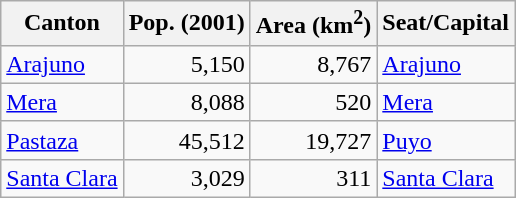<table class="wikitable sortable">
<tr>
<th>Canton</th>
<th>Pop. (2001)</th>
<th>Area (km<sup>2</sup>)</th>
<th>Seat/Capital</th>
</tr>
<tr>
<td><a href='#'>Arajuno</a></td>
<td align=right>5,150</td>
<td align=right>8,767</td>
<td><a href='#'>Arajuno</a></td>
</tr>
<tr>
<td><a href='#'>Mera</a></td>
<td align=right>8,088</td>
<td align=right>520</td>
<td><a href='#'>Mera</a></td>
</tr>
<tr>
<td><a href='#'>Pastaza</a></td>
<td align=right>45,512</td>
<td align=right>19,727</td>
<td><a href='#'>Puyo</a></td>
</tr>
<tr>
<td><a href='#'>Santa Clara</a></td>
<td align=right>3,029</td>
<td align=right>311</td>
<td><a href='#'>Santa Clara</a></td>
</tr>
</table>
